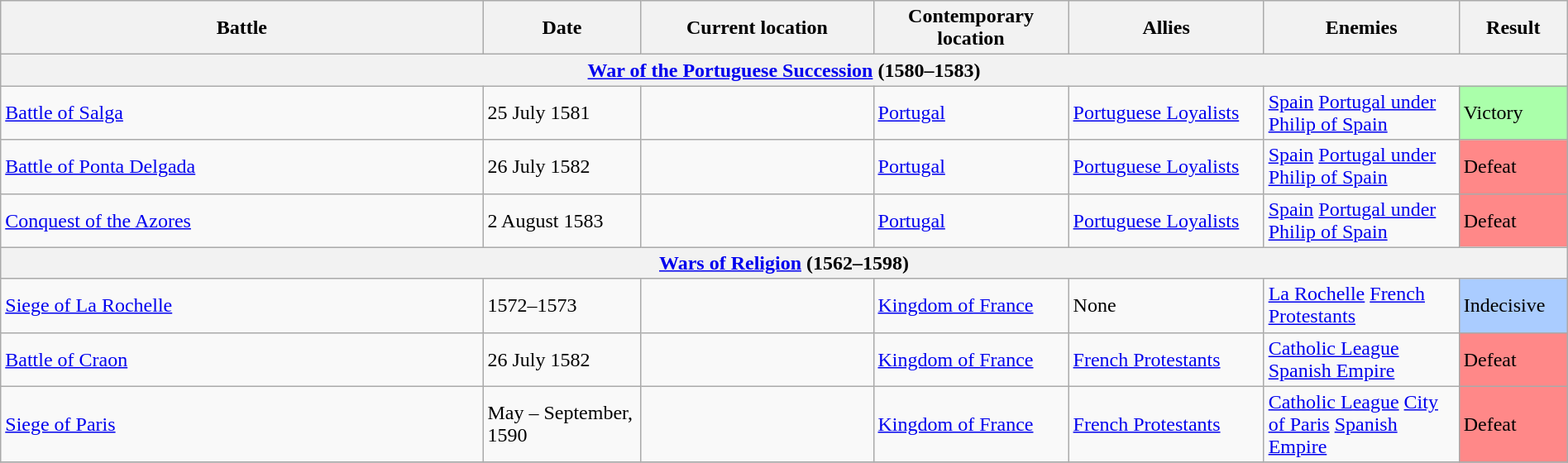<table class="wikitable sortable" style="width:100%;">
<tr>
<th>Battle</th>
<th style="width:120px;">Date</th>
<th style="width:180px;">Current location</th>
<th style="width:150px;">Contemporary location</th>
<th style="width:150px;">Allies</th>
<th style="width:150px;">Enemies</th>
<th style="width:80px;">Result</th>
</tr>
<tr>
<th colspan="7"><a href='#'>War of the Portuguese Succession</a> (1580–1583)</th>
</tr>
<tr>
<td><a href='#'>Battle of Salga</a></td>
<td>25 July 1581</td>
<td></td>
<td> <a href='#'>Portugal</a></td>
<td> <a href='#'>Portuguese Loyalists</a></td>
<td> <a href='#'>Spain</a> <a href='#'>Portugal under Philip of Spain</a></td>
<td style="background:#AFA">Victory</td>
</tr>
<tr>
<td><a href='#'>Battle of Ponta Delgada</a></td>
<td>26 July 1582</td>
<td></td>
<td> <a href='#'>Portugal</a></td>
<td> <a href='#'>Portuguese Loyalists</a></td>
<td> <a href='#'>Spain</a> <a href='#'>Portugal under Philip of Spain</a></td>
<td style="background:#F88">Defeat</td>
</tr>
<tr>
<td><a href='#'>Conquest of the Azores</a></td>
<td>2 August 1583</td>
<td></td>
<td> <a href='#'>Portugal</a></td>
<td> <a href='#'>Portuguese Loyalists</a></td>
<td> <a href='#'>Spain</a> <a href='#'>Portugal under Philip of Spain</a></td>
<td style="background:#F88">Defeat</td>
</tr>
<tr>
<th colspan="7"><a href='#'>Wars of Religion</a> (1562–1598)</th>
</tr>
<tr>
<td><a href='#'>Siege of La Rochelle</a></td>
<td>1572–1573</td>
<td></td>
<td> <a href='#'>Kingdom of France</a></td>
<td>None</td>
<td> <a href='#'>La Rochelle</a> <a href='#'>French Protestants</a></td>
<td style="background:#ACF">Indecisive</td>
</tr>
<tr>
<td><a href='#'>Battle of Craon</a></td>
<td>26 July 1582</td>
<td></td>
<td> <a href='#'>Kingdom of France</a></td>
<td> <a href='#'>French Protestants</a></td>
<td> <a href='#'>Catholic League</a> <a href='#'>Spanish Empire</a></td>
<td style="background:#F88">Defeat</td>
</tr>
<tr>
<td><a href='#'>Siege of Paris</a></td>
<td>May – September, 1590</td>
<td></td>
<td> <a href='#'>Kingdom of France</a></td>
<td> <a href='#'>French Protestants</a></td>
<td> <a href='#'>Catholic League</a> <a href='#'>City of Paris</a> <a href='#'>Spanish Empire</a></td>
<td style="background:#F88">Defeat</td>
</tr>
<tr>
</tr>
</table>
